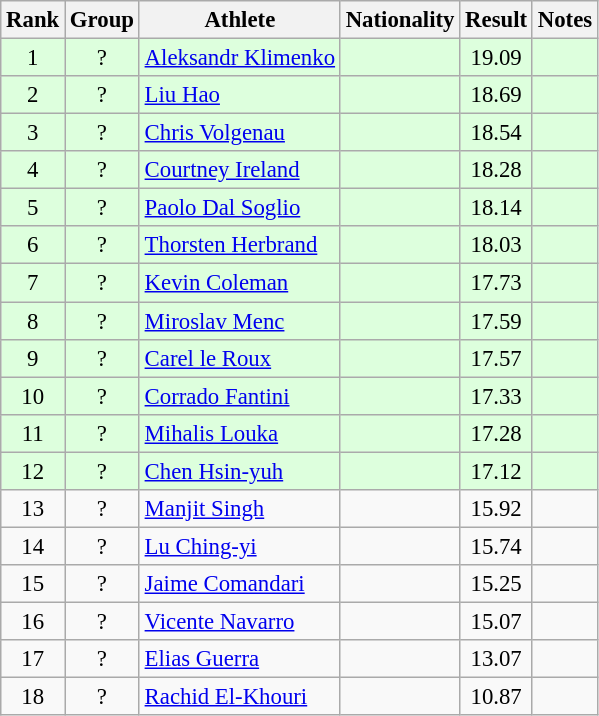<table class="wikitable sortable" style="text-align:center;font-size:95%">
<tr>
<th>Rank</th>
<th>Group</th>
<th>Athlete</th>
<th>Nationality</th>
<th>Result</th>
<th>Notes</th>
</tr>
<tr bgcolor=ddffdd>
<td>1</td>
<td>?</td>
<td align=left><a href='#'>Aleksandr Klimenko</a></td>
<td align=left></td>
<td>19.09</td>
<td></td>
</tr>
<tr bgcolor=ddffdd>
<td>2</td>
<td>?</td>
<td align=left><a href='#'>Liu Hao</a></td>
<td align=left></td>
<td>18.69</td>
<td></td>
</tr>
<tr bgcolor=ddffdd>
<td>3</td>
<td>?</td>
<td align=left><a href='#'>Chris Volgenau</a></td>
<td align=left></td>
<td>18.54</td>
<td></td>
</tr>
<tr bgcolor=ddffdd>
<td>4</td>
<td>?</td>
<td align=left><a href='#'>Courtney Ireland</a></td>
<td align=left></td>
<td>18.28</td>
<td></td>
</tr>
<tr bgcolor=ddffdd>
<td>5</td>
<td>?</td>
<td align=left><a href='#'>Paolo Dal Soglio</a></td>
<td align=left></td>
<td>18.14</td>
<td></td>
</tr>
<tr bgcolor=ddffdd>
<td>6</td>
<td>?</td>
<td align=left><a href='#'>Thorsten Herbrand</a></td>
<td align=left></td>
<td>18.03</td>
<td></td>
</tr>
<tr bgcolor=ddffdd>
<td>7</td>
<td>?</td>
<td align=left><a href='#'>Kevin Coleman</a></td>
<td align=left></td>
<td>17.73</td>
<td></td>
</tr>
<tr bgcolor=ddffdd>
<td>8</td>
<td>?</td>
<td align=left><a href='#'>Miroslav Menc</a></td>
<td align=left></td>
<td>17.59</td>
<td></td>
</tr>
<tr bgcolor=ddffdd>
<td>9</td>
<td>?</td>
<td align=left><a href='#'>Carel le Roux</a></td>
<td align=left></td>
<td>17.57</td>
<td></td>
</tr>
<tr bgcolor=ddffdd>
<td>10</td>
<td>?</td>
<td align=left><a href='#'>Corrado Fantini</a></td>
<td align=left></td>
<td>17.33</td>
<td></td>
</tr>
<tr bgcolor=ddffdd>
<td>11</td>
<td>?</td>
<td align=left><a href='#'>Mihalis Louka</a></td>
<td align=left></td>
<td>17.28</td>
<td></td>
</tr>
<tr bgcolor=ddffdd>
<td>12</td>
<td>?</td>
<td align=left><a href='#'>Chen Hsin-yuh</a></td>
<td align=left></td>
<td>17.12</td>
<td></td>
</tr>
<tr>
<td>13</td>
<td>?</td>
<td align=left><a href='#'>Manjit Singh</a></td>
<td align=left></td>
<td>15.92</td>
<td></td>
</tr>
<tr>
<td>14</td>
<td>?</td>
<td align=left><a href='#'>Lu Ching-yi</a></td>
<td align=left></td>
<td>15.74</td>
<td></td>
</tr>
<tr>
<td>15</td>
<td>?</td>
<td align=left><a href='#'>Jaime Comandari</a></td>
<td align=left></td>
<td>15.25</td>
<td></td>
</tr>
<tr>
<td>16</td>
<td>?</td>
<td align=left><a href='#'>Vicente Navarro</a></td>
<td align=left></td>
<td>15.07</td>
<td></td>
</tr>
<tr>
<td>17</td>
<td>?</td>
<td align=left><a href='#'>Elias Guerra</a></td>
<td align=left></td>
<td>13.07</td>
<td></td>
</tr>
<tr>
<td>18</td>
<td>?</td>
<td align=left><a href='#'>Rachid El-Khouri</a></td>
<td align=left></td>
<td>10.87</td>
<td></td>
</tr>
</table>
